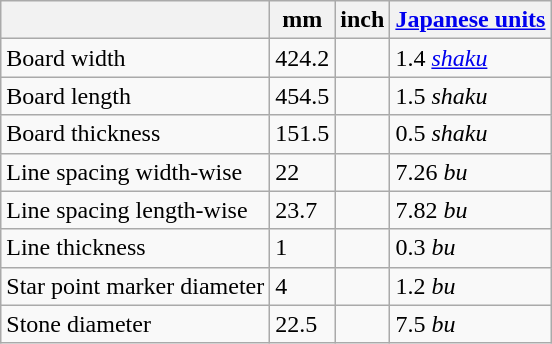<table class="wikitable">
<tr>
<th></th>
<th>mm</th>
<th>inch</th>
<th><a href='#'>Japanese units</a></th>
</tr>
<tr>
<td>Board width</td>
<td>424.2</td>
<td></td>
<td>1.4 <em><a href='#'>shaku</a></em> </td>
</tr>
<tr>
<td>Board length</td>
<td>454.5</td>
<td></td>
<td>1.5 <em>shaku</em> </td>
</tr>
<tr>
<td>Board thickness</td>
<td>151.5</td>
<td></td>
<td>0.5 <em>shaku</em> </td>
</tr>
<tr>
<td>Line spacing width-wise</td>
<td>22</td>
<td></td>
<td>7.26 <em>bu</em> </td>
</tr>
<tr>
<td>Line spacing length-wise</td>
<td>23.7</td>
<td></td>
<td>7.82 <em>bu</em> </td>
</tr>
<tr>
<td>Line thickness</td>
<td>1</td>
<td></td>
<td>0.3 <em>bu</em> </td>
</tr>
<tr>
<td>Star point marker diameter</td>
<td>4</td>
<td></td>
<td>1.2 <em>bu</em> </td>
</tr>
<tr>
<td>Stone diameter</td>
<td>22.5</td>
<td></td>
<td>7.5 <em>bu</em> </td>
</tr>
</table>
